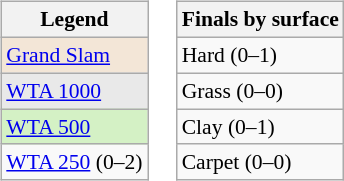<table>
<tr valign=top>
<td><br><table class="wikitable" style=font-size:90%>
<tr>
<th>Legend</th>
</tr>
<tr>
<td style="background:#f3e6d7;"><a href='#'>Grand Slam</a></td>
</tr>
<tr>
<td style="background:#e9e9e9;"><a href='#'>WTA 1000</a></td>
</tr>
<tr>
<td style="background:#d4f1c5;"><a href='#'>WTA 500</a></td>
</tr>
<tr>
<td><a href='#'>WTA 250</a> (0–2)</td>
</tr>
</table>
</td>
<td><br><table class="wikitable" style=font-size:90%>
<tr>
<th>Finals by surface</th>
</tr>
<tr>
<td>Hard (0–1)</td>
</tr>
<tr>
<td>Grass (0–0)</td>
</tr>
<tr>
<td>Clay (0–1)</td>
</tr>
<tr>
<td>Carpet (0–0)</td>
</tr>
</table>
</td>
</tr>
</table>
